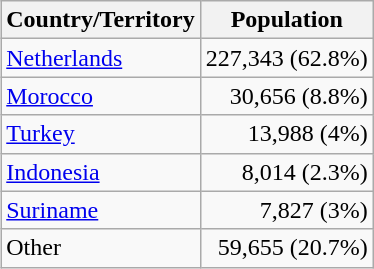<table class="wikitable" style="float:right;">
<tr>
<th>Country/Territory</th>
<th>Population</th>
</tr>
<tr>
<td> <a href='#'>Netherlands</a></td>
<td style="text-align:right;">227,343 (62.8%)</td>
</tr>
<tr>
<td> <a href='#'>Morocco</a></td>
<td style="text-align:right;">30,656 (8.8%)</td>
</tr>
<tr>
<td> <a href='#'>Turkey</a></td>
<td style="text-align:right;">13,988 (4%)</td>
</tr>
<tr>
<td> <a href='#'>Indonesia</a></td>
<td style="text-align:right;">8,014 (2.3%)</td>
</tr>
<tr>
<td> <a href='#'>Suriname</a></td>
<td style="text-align:right;">7,827 (3%)</td>
</tr>
<tr>
<td>Other</td>
<td style="text-align:right;">59,655 (20.7%)</td>
</tr>
</table>
